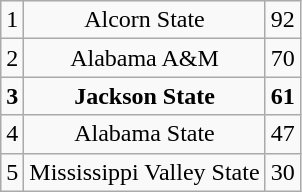<table class="wikitable" style="display: inline-table;">
<tr align="center">
<td>1</td>
<td>Alcorn State</td>
<td>92</td>
</tr>
<tr align="center">
<td>2</td>
<td>Alabama A&M</td>
<td>70</td>
</tr>
<tr align="center">
<td><strong>3</strong></td>
<td><strong>Jackson State</strong></td>
<td><strong>61</strong></td>
</tr>
<tr align="center">
<td>4</td>
<td>Alabama State</td>
<td>47</td>
</tr>
<tr align="center">
<td>5</td>
<td>Mississippi Valley State</td>
<td>30</td>
</tr>
</table>
